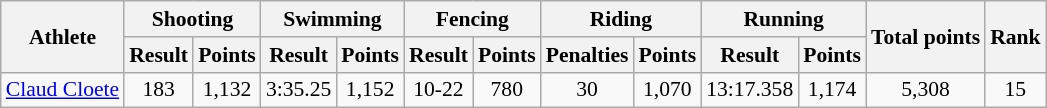<table class="wikitable" style="font-size:90%; text-align: center">
<tr>
<th rowspan=2>Athlete</th>
<th colspan=2>Shooting</th>
<th colspan=2>Swimming</th>
<th colspan=2>Fencing</th>
<th colspan=2>Riding</th>
<th colspan=2>Running</th>
<th rowspan=2>Total points</th>
<th rowspan=2>Rank</th>
</tr>
<tr>
<th>Result</th>
<th>Points</th>
<th>Result</th>
<th>Points</th>
<th>Result</th>
<th>Points</th>
<th>Penalties</th>
<th>Points</th>
<th>Result</th>
<th>Points</th>
</tr>
<tr align=center>
<td align=left><a href='#'>Claud Cloete</a></td>
<td>183</td>
<td>1,132</td>
<td>3:35.25</td>
<td>1,152</td>
<td>10-22</td>
<td>780</td>
<td>30</td>
<td>1,070</td>
<td>13:17.358</td>
<td>1,174</td>
<td>5,308</td>
<td>15</td>
</tr>
</table>
